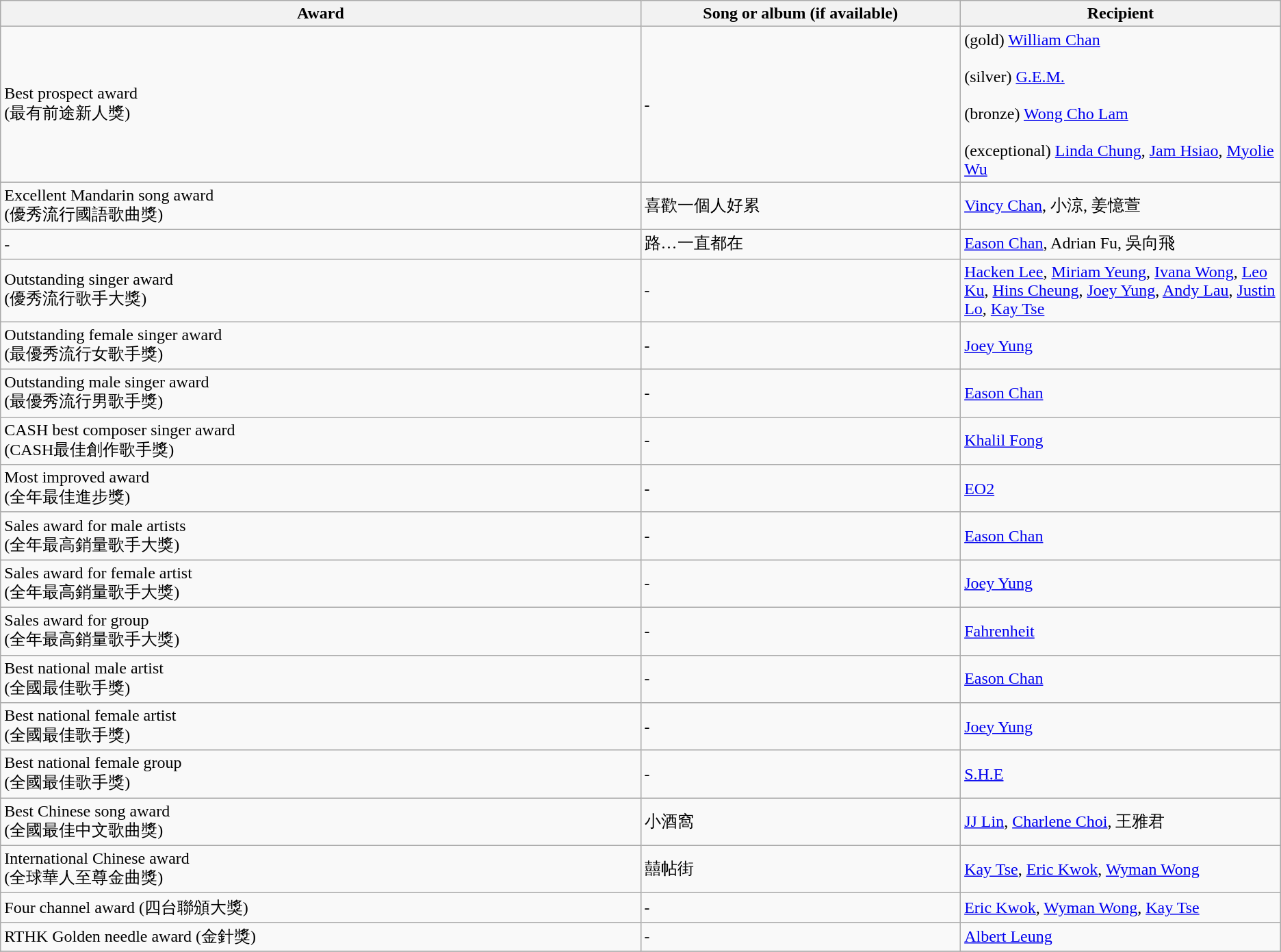<table class="wikitable">
<tr>
<th width=40%>Award</th>
<th width=20%>Song or album (if available)</th>
<th width=20%>Recipient</th>
</tr>
<tr>
<td>Best prospect award<br>(最有前途新人獎)</td>
<td>-</td>
<td>(gold) <a href='#'>William Chan</a><br><br>(silver) <a href='#'>G.E.M.</a><br><br>(bronze) <a href='#'>Wong Cho Lam</a><br><br>(exceptional) <a href='#'>Linda Chung</a>, <a href='#'>Jam Hsiao</a>, <a href='#'>Myolie Wu</a></td>
</tr>
<tr>
<td>Excellent Mandarin song award<br>(優秀流行國語歌曲獎)</td>
<td>喜歡一個人好累</td>
<td><a href='#'>Vincy Chan</a>, 小涼, 姜憶萱</td>
</tr>
<tr>
<td>-</td>
<td>路…一直都在</td>
<td><a href='#'>Eason Chan</a>, Adrian Fu, 吳向飛</td>
</tr>
<tr>
<td>Outstanding singer award<br>(優秀流行歌手大獎)</td>
<td>-</td>
<td><a href='#'>Hacken Lee</a>, <a href='#'>Miriam Yeung</a>, <a href='#'>Ivana Wong</a>, <a href='#'>Leo Ku</a>, <a href='#'>Hins Cheung</a>, <a href='#'>Joey Yung</a>, <a href='#'>Andy Lau</a>, <a href='#'>Justin Lo</a>, <a href='#'>Kay Tse</a></td>
</tr>
<tr>
<td>Outstanding female singer award<br>(最優秀流行女歌手獎)</td>
<td>-</td>
<td><a href='#'>Joey Yung</a></td>
</tr>
<tr>
<td>Outstanding male singer award<br>(最優秀流行男歌手獎)</td>
<td>-</td>
<td><a href='#'>Eason Chan</a></td>
</tr>
<tr>
<td>CASH best composer singer award<br>(CASH最佳創作歌手獎)</td>
<td>-</td>
<td><a href='#'>Khalil Fong</a></td>
</tr>
<tr>
<td>Most improved award<br>(全年最佳進步獎)</td>
<td>-</td>
<td><a href='#'>EO2</a></td>
</tr>
<tr>
<td>Sales award for male artists<br>(全年最高銷量歌手大獎)</td>
<td>-</td>
<td><a href='#'>Eason Chan</a></td>
</tr>
<tr>
<td>Sales award for female artist<br>(全年最高銷量歌手大獎)</td>
<td>-</td>
<td><a href='#'>Joey Yung</a></td>
</tr>
<tr>
<td>Sales award for group<br>(全年最高銷量歌手大獎)</td>
<td>-</td>
<td><a href='#'>Fahrenheit</a></td>
</tr>
<tr>
<td>Best national male artist<br>(全國最佳歌手獎)</td>
<td>-</td>
<td><a href='#'>Eason Chan</a></td>
</tr>
<tr>
<td>Best national female artist<br>(全國最佳歌手獎)</td>
<td>-</td>
<td><a href='#'>Joey Yung</a></td>
</tr>
<tr>
<td>Best national female group<br>(全國最佳歌手獎)</td>
<td>-</td>
<td><a href='#'>S.H.E</a></td>
</tr>
<tr>
<td>Best Chinese song award<br>(全國最佳中文歌曲獎)</td>
<td>小酒窩</td>
<td><a href='#'>JJ Lin</a>, <a href='#'>Charlene Choi</a>, 王雅君</td>
</tr>
<tr>
<td>International Chinese award<br>(全球華人至尊金曲獎)</td>
<td>囍帖街</td>
<td><a href='#'>Kay Tse</a>, <a href='#'>Eric Kwok</a>, <a href='#'>Wyman Wong</a></td>
</tr>
<tr>
<td>Four channel award (四台聯頒大獎)</td>
<td>-</td>
<td><a href='#'>Eric Kwok</a>, <a href='#'>Wyman Wong</a>, <a href='#'>Kay Tse</a></td>
</tr>
<tr>
<td>RTHK Golden needle award (金針獎)</td>
<td>-</td>
<td><a href='#'>Albert Leung</a></td>
</tr>
<tr>
</tr>
</table>
